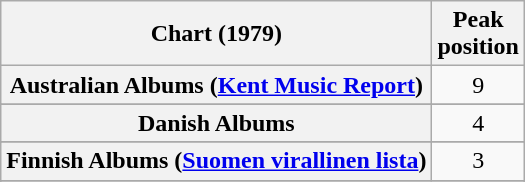<table class="wikitable sortable plainrowheaders" style="text-align:center">
<tr>
<th scope="col">Chart (1979)</th>
<th scope="col">Peak<br>position</th>
</tr>
<tr>
<th scope="row">Australian Albums (<a href='#'>Kent Music Report</a>)</th>
<td>9</td>
</tr>
<tr>
</tr>
<tr>
</tr>
<tr>
<th scope="row">Danish Albums</th>
<td>4</td>
</tr>
<tr>
</tr>
<tr>
<th scope="row">Finnish Albums (<a href='#'>Suomen virallinen lista</a>)</th>
<td>3</td>
</tr>
<tr>
</tr>
<tr>
</tr>
<tr>
</tr>
<tr>
</tr>
<tr>
</tr>
<tr>
</tr>
</table>
